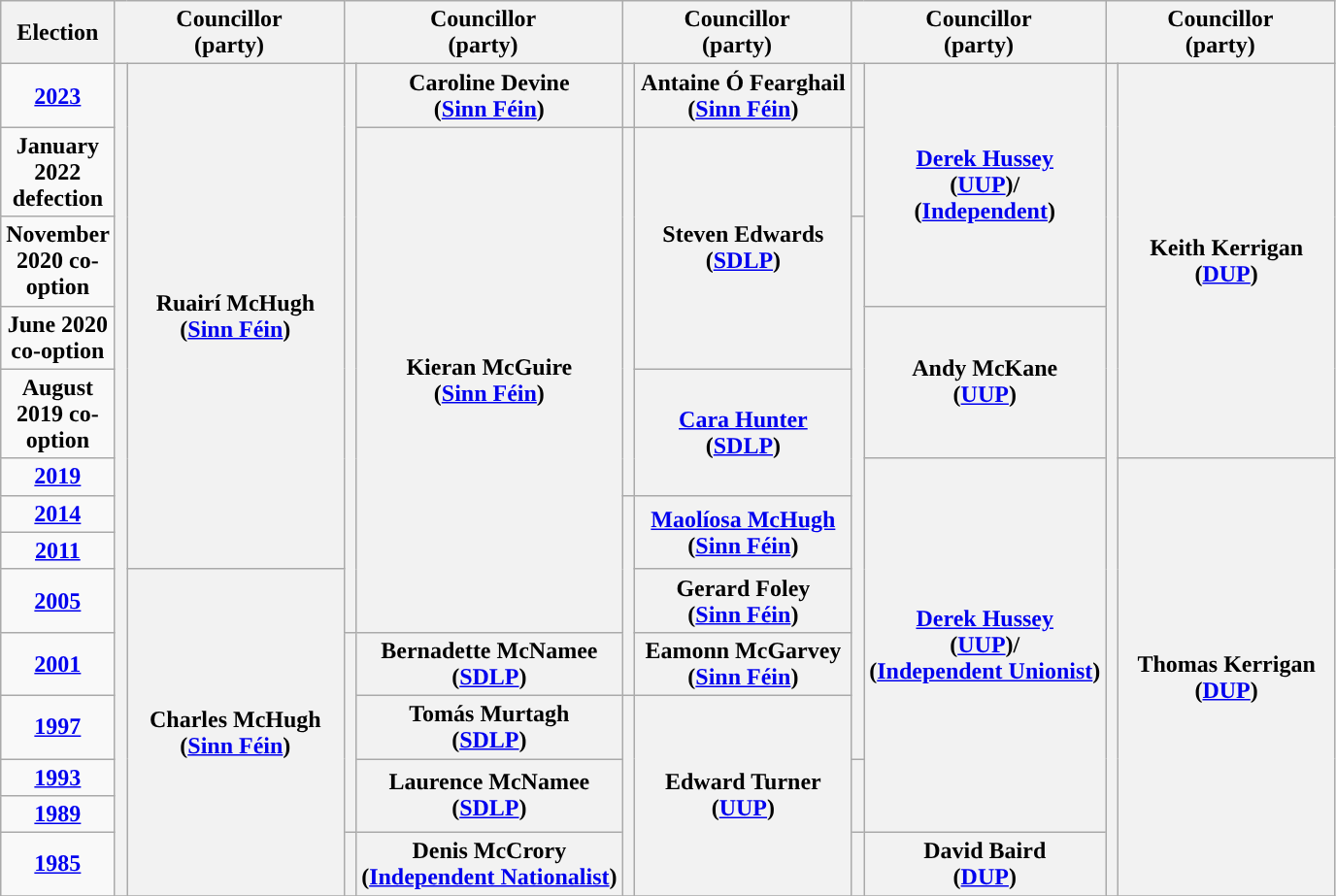<table class="wikitable" style="text-align:center">
<tr>
<th scope="col" width="50">Election</th>
<th scope="col" width="150" colspan = "2">Councillor<br> (party)</th>
<th scope="col" width="150" colspan = "2">Councillor<br> (party)</th>
<th scope="col" width="150" colspan = "2">Councillor<br> (party)</th>
<th scope="col" width="150" colspan = "2">Councillor<br> (party)</th>
<th scope="col" width="150" colspan = "2">Councillor<br> (party)</th>
</tr>
<tr>
<td><strong><a href='#'>2023</a></strong></td>
<th rowspan="14" width="1" style="background-color: "></th>
<th rowspan = "8">Ruairí McHugh <br> (<a href='#'>Sinn Féin</a>)</th>
<th rowspan="9" width="1" style="background-color: "></th>
<th rowspan = "1">Caroline Devine <br> (<a href='#'>Sinn Féin</a>)</th>
<th rowspan="1" width="1" style="background-color: "></th>
<th rowspan = "1">Antaine Ó Fearghail <br> (<a href='#'>Sinn Féin</a>)</th>
<th rowspan="1" width="1" style="background-color: "></th>
<th rowspan = "3"><a href='#'>Derek Hussey</a> <br> (<a href='#'>UUP</a>)/ <br> (<a href='#'>Independent</a>)</th>
<th rowspan="14" width="1" style="background-color: "></th>
<th rowspan = "5">Keith Kerrigan <br> (<a href='#'>DUP</a>)</th>
</tr>
<tr>
<td><strong>January 2022 defection</strong></td>
<th rowspan = "8">Kieran McGuire <br> (<a href='#'>Sinn Féin</a>)</th>
<th rowspan="5" width="1" style="background-color: "></th>
<th rowspan = "3">Steven Edwards <br> (<a href='#'>SDLP</a>)</th>
<th rowspan="1" width="1" style="background-color: "></th>
</tr>
<tr>
<td><strong>November 2020 co-option</strong></td>
<th rowspan="9" width="1" style="background-color: "></th>
</tr>
<tr>
<td><strong>June 2020 co-option</strong></td>
<th rowspan = "2">Andy McKane <br> (<a href='#'>UUP</a>)</th>
</tr>
<tr>
<td><strong>August 2019 co-option</strong></td>
<th rowspan = "2"><a href='#'>Cara Hunter</a> <br> (<a href='#'>SDLP</a>)</th>
</tr>
<tr>
<td><strong><a href='#'>2019</a></strong></td>
<th rowspan = "8"><a href='#'>Derek Hussey</a> <br> (<a href='#'>UUP</a>)/ <br> (<a href='#'>Independent Unionist</a>)</th>
<th rowspan = "9">Thomas Kerrigan <br> (<a href='#'>DUP</a>)</th>
</tr>
<tr>
<td><strong><a href='#'>2014</a></strong></td>
<th rowspan="4" width="1" style="background-color: "></th>
<th rowspan = "2"><a href='#'>Maolíosa McHugh</a> <br> (<a href='#'>Sinn Féin</a>)</th>
</tr>
<tr>
<td><strong><a href='#'>2011</a></strong></td>
</tr>
<tr>
<td><strong><a href='#'>2005</a></strong></td>
<th rowspan = "6">Charles McHugh <br> (<a href='#'>Sinn Féin</a>)</th>
<th rowspan = "1">Gerard Foley <br> (<a href='#'>Sinn Féin</a>)</th>
</tr>
<tr>
<td><strong><a href='#'>2001</a></strong></td>
<th rowspan="4" width="1" style="background-color: "></th>
<th rowspan = "1">Bernadette McNamee <br> (<a href='#'>SDLP</a>)</th>
<th rowspan = "1">Eamonn McGarvey <br> (<a href='#'>Sinn Féin</a>)</th>
</tr>
<tr>
<td><strong><a href='#'>1997</a></strong></td>
<th rowspan = "1">Tomás Murtagh <br> (<a href='#'>SDLP</a>)</th>
<th rowspan="4" width="1" style="background-color: "></th>
<th rowspan = "4">Edward Turner <br> (<a href='#'>UUP</a>)</th>
</tr>
<tr>
<td><strong><a href='#'>1993</a></strong></td>
<th rowspan = "2">Laurence McNamee <br> (<a href='#'>SDLP</a>)</th>
<th rowspan="2" width="1" style="background-color: "></th>
</tr>
<tr>
<td><strong><a href='#'>1989</a></strong></td>
</tr>
<tr>
<td><strong><a href='#'>1985</a></strong></td>
<th rowspan="1" width="1" style="background-color: "></th>
<th rowspan = "1">Denis McCrory <br> (<a href='#'>Independent Nationalist</a>)</th>
<th rowspan="1" width="1" style="background-color: "></th>
<th rowspan = "1">David Baird <br> (<a href='#'>DUP</a>)</th>
</tr>
<tr>
</tr>
</table>
